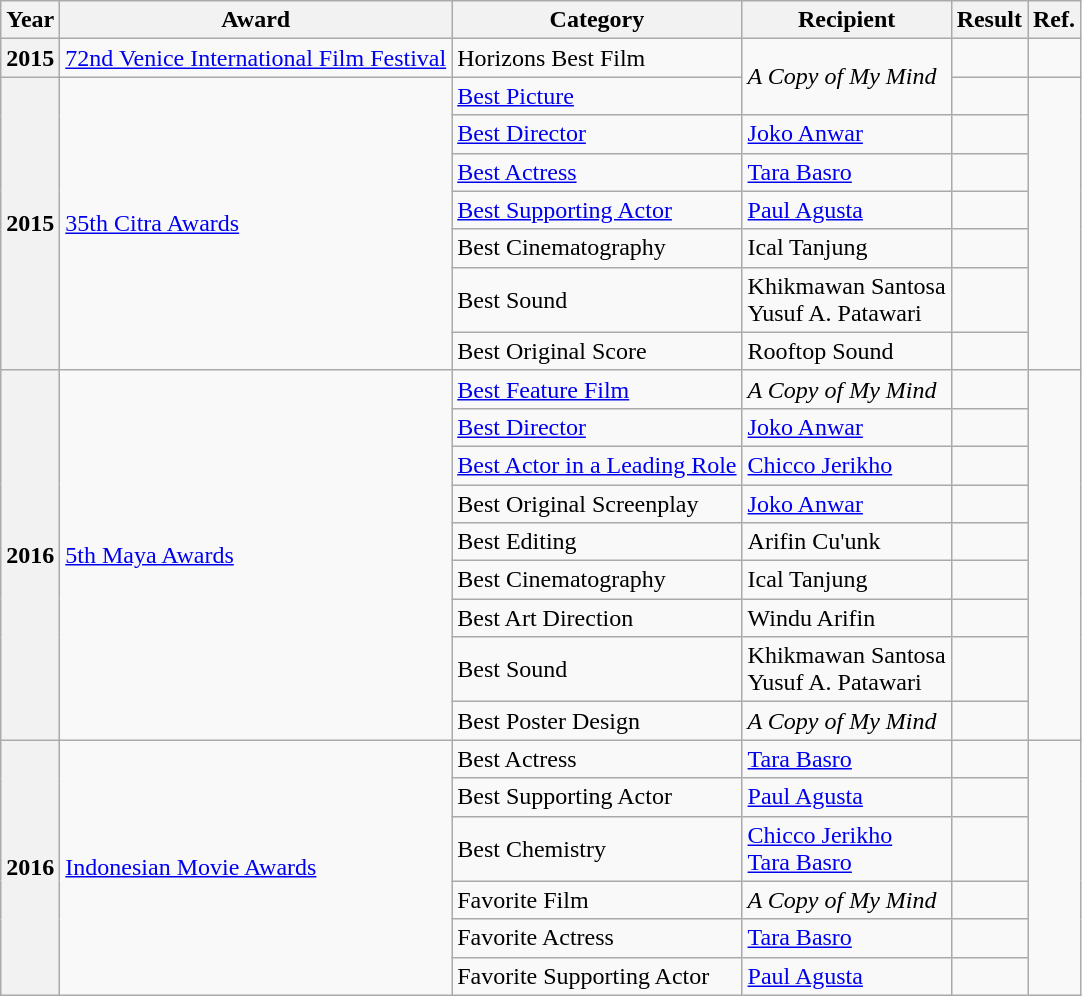<table class="wikitable sortable">
<tr>
<th>Year</th>
<th>Award</th>
<th>Category</th>
<th>Recipient</th>
<th>Result</th>
<th>Ref.</th>
</tr>
<tr>
<th>2015</th>
<td><a href='#'>72nd Venice International Film Festival</a></td>
<td>Horizons Best Film</td>
<td rowspan="2"><em>A Copy of My Mind</em></td>
<td></td>
<td></td>
</tr>
<tr>
<th rowspan="7">2015</th>
<td rowspan="7"><a href='#'>35th Citra Awards</a></td>
<td><a href='#'>Best Picture</a></td>
<td></td>
<td rowspan="7"></td>
</tr>
<tr>
<td><a href='#'>Best Director</a></td>
<td><a href='#'>Joko Anwar</a></td>
<td></td>
</tr>
<tr>
<td><a href='#'>Best Actress</a></td>
<td><a href='#'>Tara Basro</a></td>
<td></td>
</tr>
<tr>
<td><a href='#'>Best Supporting Actor</a></td>
<td><a href='#'>Paul Agusta</a></td>
<td></td>
</tr>
<tr>
<td>Best Cinematography</td>
<td>Ical Tanjung</td>
<td></td>
</tr>
<tr>
<td>Best Sound</td>
<td>Khikmawan Santosa<br>Yusuf A. Patawari</td>
<td></td>
</tr>
<tr>
<td>Best Original Score</td>
<td>Rooftop Sound</td>
<td></td>
</tr>
<tr>
<th rowspan="9">2016</th>
<td rowspan="9"><a href='#'>5th Maya Awards</a></td>
<td><a href='#'>Best Feature Film</a></td>
<td><em>A Copy of My Mind</em></td>
<td></td>
<td rowspan="9"></td>
</tr>
<tr>
<td><a href='#'>Best Director</a></td>
<td><a href='#'>Joko Anwar</a></td>
<td></td>
</tr>
<tr>
<td><a href='#'>Best Actor in a Leading Role</a></td>
<td><a href='#'>Chicco Jerikho</a></td>
<td></td>
</tr>
<tr>
<td>Best Original Screenplay</td>
<td><a href='#'>Joko Anwar</a></td>
<td></td>
</tr>
<tr>
<td>Best Editing</td>
<td>Arifin Cu'unk</td>
<td></td>
</tr>
<tr>
<td>Best Cinematography</td>
<td>Ical Tanjung</td>
<td></td>
</tr>
<tr>
<td>Best Art Direction</td>
<td>Windu Arifin</td>
<td></td>
</tr>
<tr>
<td>Best Sound</td>
<td>Khikmawan Santosa<br>Yusuf A. Patawari</td>
<td></td>
</tr>
<tr>
<td>Best Poster Design</td>
<td><em>A Copy of My Mind</em></td>
<td></td>
</tr>
<tr>
<th rowspan="6">2016</th>
<td rowspan="6"><a href='#'>Indonesian Movie Awards</a></td>
<td>Best Actress</td>
<td><a href='#'>Tara Basro</a></td>
<td></td>
<td rowspan="6"></td>
</tr>
<tr>
<td>Best Supporting Actor</td>
<td><a href='#'>Paul Agusta</a></td>
<td></td>
</tr>
<tr>
<td>Best Chemistry</td>
<td><a href='#'>Chicco Jerikho</a><br><a href='#'>Tara Basro</a></td>
<td></td>
</tr>
<tr>
<td>Favorite Film</td>
<td><em>A Copy of My Mind</em></td>
<td></td>
</tr>
<tr>
<td>Favorite Actress</td>
<td><a href='#'>Tara Basro</a></td>
<td></td>
</tr>
<tr>
<td>Favorite Supporting Actor</td>
<td><a href='#'>Paul Agusta</a></td>
<td></td>
</tr>
</table>
